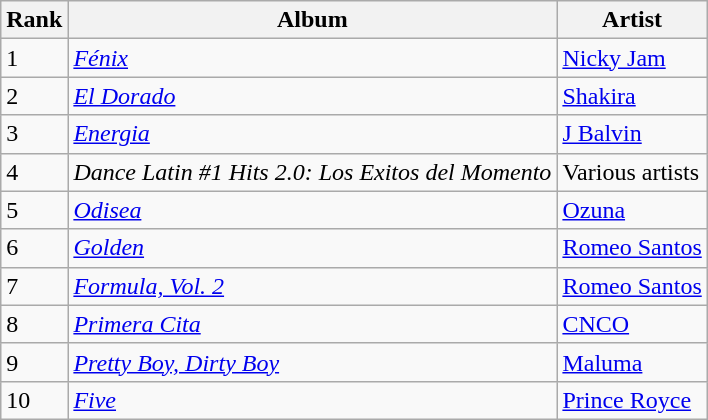<table class="wikitable sortable">
<tr>
<th>Rank</th>
<th>Album</th>
<th>Artist</th>
</tr>
<tr>
<td>1</td>
<td><em><a href='#'>Fénix</a></em></td>
<td><a href='#'>Nicky Jam</a></td>
</tr>
<tr>
<td>2</td>
<td><em><a href='#'>El Dorado</a></em></td>
<td><a href='#'>Shakira</a></td>
</tr>
<tr>
<td>3</td>
<td><em><a href='#'>Energia</a></em></td>
<td><a href='#'>J Balvin</a></td>
</tr>
<tr>
<td>4</td>
<td><em>Dance Latin #1 Hits 2.0: Los Exitos del Momento</em></td>
<td>Various artists</td>
</tr>
<tr>
<td>5</td>
<td><em><a href='#'>Odisea</a></em></td>
<td><a href='#'>Ozuna</a></td>
</tr>
<tr>
<td>6</td>
<td><em><a href='#'>Golden</a></em></td>
<td><a href='#'>Romeo Santos</a></td>
</tr>
<tr>
<td>7</td>
<td><em><a href='#'>Formula, Vol. 2</a></em></td>
<td><a href='#'>Romeo Santos</a></td>
</tr>
<tr>
<td>8</td>
<td><em><a href='#'>Primera Cita</a></em></td>
<td><a href='#'>CNCO</a></td>
</tr>
<tr>
<td>9</td>
<td><em><a href='#'>Pretty Boy, Dirty Boy</a></em></td>
<td><a href='#'>Maluma</a></td>
</tr>
<tr>
<td>10</td>
<td><em><a href='#'>Five</a></em></td>
<td><a href='#'>Prince Royce</a></td>
</tr>
</table>
